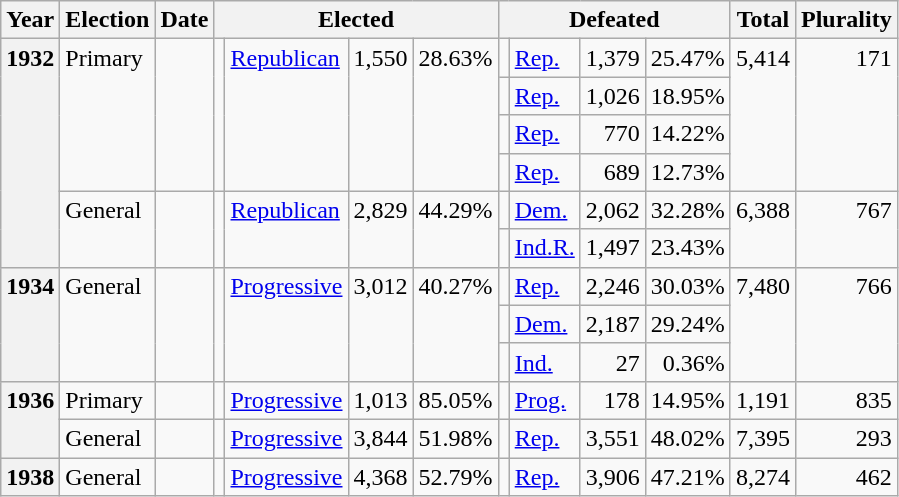<table class=wikitable>
<tr>
<th>Year</th>
<th>Election</th>
<th>Date</th>
<th ! colspan="4">Elected</th>
<th ! colspan="4">Defeated</th>
<th>Total</th>
<th>Plurality</th>
</tr>
<tr>
<th rowspan="6" valign="top">1932</th>
<td rowspan="4" valign="top">Primary</td>
<td rowspan="4" valign="top"></td>
<td rowspan="4" valign="top"></td>
<td rowspan="4" valign="top" ><a href='#'>Republican</a></td>
<td rowspan="4" valign="top" align="right">1,550</td>
<td rowspan="4" valign="top" align="right">28.63%</td>
<td valign="top"></td>
<td valign="top" ><a href='#'>Rep.</a></td>
<td valign="top" align="right">1,379</td>
<td valign="top" align="right">25.47%</td>
<td rowspan="4" valign="top" align="right">5,414</td>
<td rowspan="4" valign="top" align="right">171</td>
</tr>
<tr>
<td valign="top"></td>
<td valign="top" ><a href='#'>Rep.</a></td>
<td valign="top" align="right">1,026</td>
<td valign="top" align="right">18.95%</td>
</tr>
<tr>
<td valign="top"></td>
<td valign="top" ><a href='#'>Rep.</a></td>
<td valign="top" align="right">770</td>
<td valign="top" align="right">14.22%</td>
</tr>
<tr>
<td valign="top"></td>
<td valign="top" ><a href='#'>Rep.</a></td>
<td valign="top" align="right">689</td>
<td valign="top" align="right">12.73%</td>
</tr>
<tr>
<td rowspan="2" valign="top">General</td>
<td rowspan="2" valign="top"></td>
<td rowspan="2" valign="top"></td>
<td rowspan="2" valign="top" ><a href='#'>Republican</a></td>
<td rowspan="2" valign="top" align="right">2,829</td>
<td rowspan="2" valign="top" align="right">44.29%</td>
<td valign="top"></td>
<td valign="top" ><a href='#'>Dem.</a></td>
<td valign="top" align="right">2,062</td>
<td valign="top" align="right">32.28%</td>
<td rowspan="2" valign="top" align="right">6,388</td>
<td rowspan="2" valign="top" align="right">767</td>
</tr>
<tr>
<td valign="top"></td>
<td valign="top" ><a href='#'>Ind.R.</a></td>
<td valign="top" align="right">1,497</td>
<td valign="top" align="right">23.43%</td>
</tr>
<tr>
<th rowspan="3" valign="top">1934</th>
<td rowspan="3" valign="top">General</td>
<td rowspan="3" valign="top"></td>
<td rowspan="3" valign="top"></td>
<td rowspan="3" valign="top" ><a href='#'>Progressive</a></td>
<td rowspan="3" valign="top" align="right">3,012</td>
<td rowspan="3" valign="top" align="right">40.27%</td>
<td valign="top"></td>
<td valign="top" ><a href='#'>Rep.</a></td>
<td valign="top" align="right">2,246</td>
<td valign="top" align="right">30.03%</td>
<td rowspan="3" valign="top" align="right">7,480</td>
<td rowspan="3" valign="top" align="right">766</td>
</tr>
<tr>
<td valign="top"></td>
<td valign="top" ><a href='#'>Dem.</a></td>
<td valign="top" align="right">2,187</td>
<td valign="top" align="right">29.24%</td>
</tr>
<tr>
<td valign="top"></td>
<td valign="top" ><a href='#'>Ind.</a></td>
<td valign="top" align="right">27</td>
<td valign="top" align="right">0.36%</td>
</tr>
<tr>
<th rowspan="2" valign="top">1936</th>
<td valign="top">Primary</td>
<td valign="top"></td>
<td valign="top"></td>
<td valign="top" ><a href='#'>Progressive</a></td>
<td valign="top" align="right">1,013</td>
<td valign="top" align="right">85.05%</td>
<td valign="top"></td>
<td valign="top" ><a href='#'>Prog.</a></td>
<td valign="top" align="right">178</td>
<td valign="top" align="right">14.95%</td>
<td valign="top" align="right">1,191</td>
<td valign="top" align="right">835</td>
</tr>
<tr>
<td valign="top">General</td>
<td valign="top"></td>
<td valign="top"></td>
<td valign="top" ><a href='#'>Progressive</a></td>
<td valign="top" align="right">3,844</td>
<td valign="top" align="right">51.98%</td>
<td valign="top"></td>
<td valign="top" ><a href='#'>Rep.</a></td>
<td valign="top" align="right">3,551</td>
<td valign="top" align="right">48.02%</td>
<td valign="top" align="right">7,395</td>
<td valign="top" align="right">293</td>
</tr>
<tr>
<th valign="top">1938</th>
<td valign="top">General</td>
<td valign="top"></td>
<td valign="top"></td>
<td valign="top" ><a href='#'>Progressive</a></td>
<td valign="top" align="right">4,368</td>
<td valign="top" align="right">52.79%</td>
<td valign="top"></td>
<td valign="top" ><a href='#'>Rep.</a></td>
<td valign="top" align="right">3,906</td>
<td valign="top" align="right">47.21%</td>
<td valign="top" align="right">8,274</td>
<td valign="top" align="right">462</td>
</tr>
</table>
